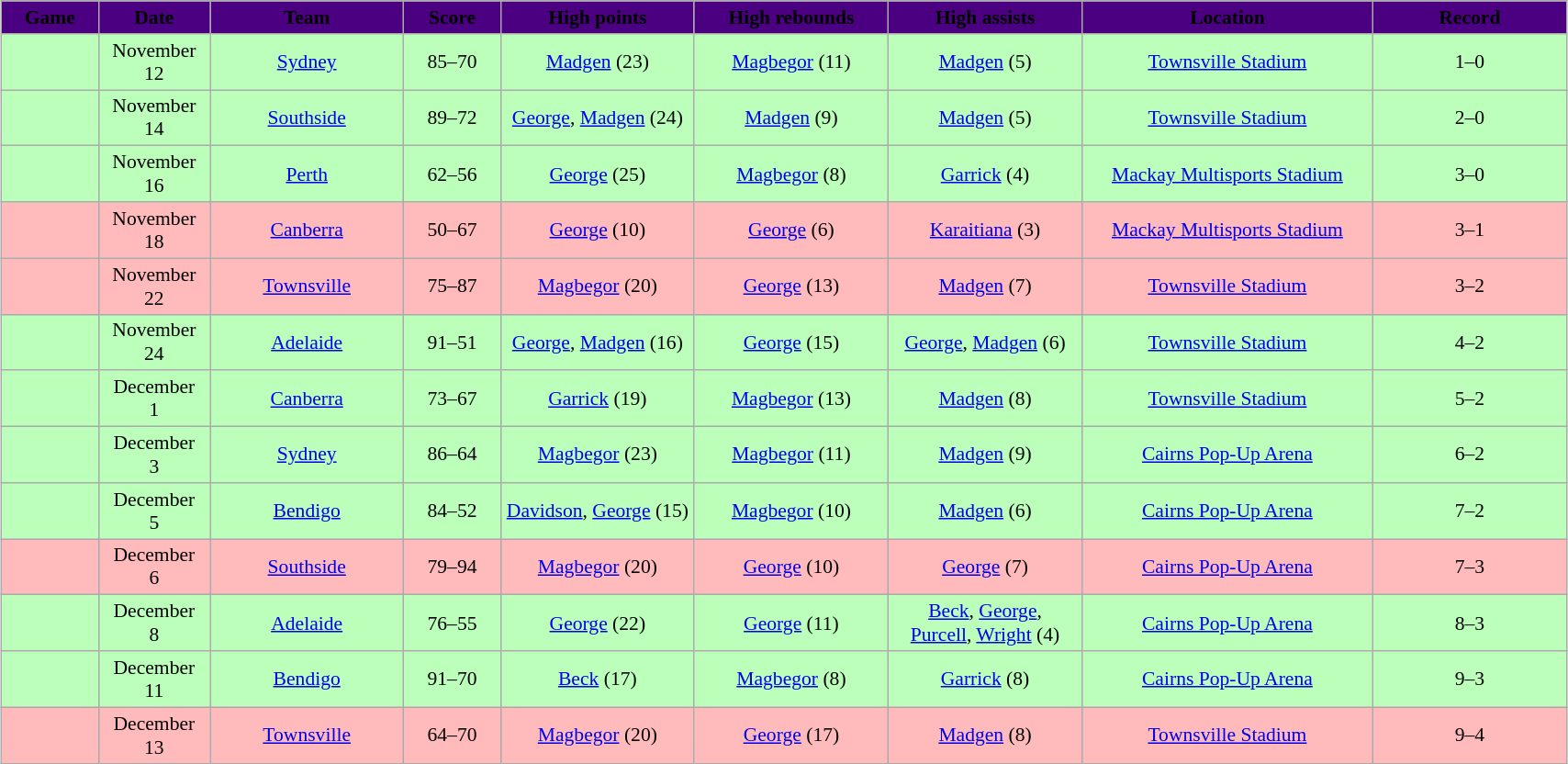<table class="wikitable" style="font-size:90%; text-align: center; width: 90%; margin:1em auto;">
<tr>
<th style="background:indigo; width: 5%;"><span>Game</span></th>
<th style="background:indigo; width: 5%;"><span>Date</span></th>
<th style="background:indigo; width: 10%;"><span>Team</span></th>
<th style="background:indigo; width: 5%;"><span>Score</span></th>
<th style="background:indigo; width: 10%;"><span>High points</span></th>
<th style="background:indigo; width: 10%;"><span>High rebounds</span></th>
<th style="background:indigo; width: 10%;"><span>High assists</span></th>
<th style="background:indigo; width: 15%;"><span>Location</span></th>
<th style="background:indigo; width: 10%;"><span>Record</span></th>
</tr>
<tr style= "background:#bfb;">
<td></td>
<td>November <br> 12</td>
<td><a href='#'>Sydney</a></td>
<td>85–70</td>
<td><a href='#'>Madgen</a> (23)</td>
<td><a href='#'>Magbegor</a> (11)</td>
<td><a href='#'>Madgen</a> (5)</td>
<td><a href='#'>Townsville Stadium</a></td>
<td>1–0</td>
</tr>
<tr style= "background:#bfb;">
<td></td>
<td>November <br> 14</td>
<td><a href='#'>Southside</a></td>
<td>89–72</td>
<td><a href='#'>George</a>, <a href='#'>Madgen</a> (24)</td>
<td><a href='#'>Madgen</a> (9)</td>
<td><a href='#'>Madgen</a> (5)</td>
<td><a href='#'>Townsville Stadium</a></td>
<td>2–0</td>
</tr>
<tr style= "background:#bfb;">
<td></td>
<td>November <br> 16</td>
<td><a href='#'>Perth</a></td>
<td>62–56</td>
<td><a href='#'>George</a> (25)</td>
<td><a href='#'>Magbegor</a> (8)</td>
<td><a href='#'>Garrick</a> (4)</td>
<td><a href='#'>Mackay Multisports Stadium</a></td>
<td>3–0</td>
</tr>
<tr style= "background:#fbb;">
<td></td>
<td>November <br> 18</td>
<td><a href='#'>Canberra</a></td>
<td>50–67</td>
<td><a href='#'>George</a> (10)</td>
<td><a href='#'>George</a> (6)</td>
<td><a href='#'>Karaitiana</a> (3)</td>
<td><a href='#'>Mackay Multisports Stadium</a></td>
<td>3–1</td>
</tr>
<tr style= "background:#fbb;">
<td></td>
<td>November <br> 22</td>
<td><a href='#'>Townsville</a></td>
<td>75–87</td>
<td><a href='#'>Magbegor</a> (20)</td>
<td><a href='#'>George</a> (13)</td>
<td><a href='#'>Madgen</a> (7)</td>
<td><a href='#'>Townsville Stadium</a></td>
<td>3–2</td>
</tr>
<tr style= "background:#bfb;">
<td></td>
<td>November <br> 24</td>
<td><a href='#'>Adelaide</a></td>
<td>91–51</td>
<td><a href='#'>George</a>, <a href='#'>Madgen</a> (16)</td>
<td><a href='#'>George</a> (15)</td>
<td><a href='#'>George</a>, <a href='#'>Madgen</a> (6)</td>
<td><a href='#'>Townsville Stadium</a></td>
<td>4–2</td>
</tr>
<tr style= "background:#bfb;">
<td></td>
<td>December <br> 1</td>
<td><a href='#'>Canberra</a></td>
<td>73–67</td>
<td><a href='#'>Garrick</a> (19)</td>
<td><a href='#'>Magbegor</a> (13)</td>
<td><a href='#'>Madgen</a> (8)</td>
<td><a href='#'>Townsville Stadium</a></td>
<td>5–2</td>
</tr>
<tr style= "background:#bfb;">
<td></td>
<td>December <br> 3</td>
<td><a href='#'>Sydney</a></td>
<td>86–64</td>
<td><a href='#'>Magbegor</a> (23)</td>
<td><a href='#'>Magbegor</a> (11)</td>
<td><a href='#'>Madgen</a> (9)</td>
<td><a href='#'>Cairns Pop-Up Arena</a></td>
<td>6–2</td>
</tr>
<tr style= "background:#bfb;">
<td></td>
<td>December <br> 5</td>
<td><a href='#'>Bendigo</a></td>
<td>84–52</td>
<td><a href='#'>Davidson</a>, <a href='#'>George</a> (15)</td>
<td><a href='#'>Magbegor</a> (10)</td>
<td><a href='#'>Madgen</a> (6)</td>
<td><a href='#'>Cairns Pop-Up Arena</a></td>
<td>7–2</td>
</tr>
<tr style= "background:#fbb;">
<td></td>
<td>December <br> 6</td>
<td><a href='#'>Southside</a></td>
<td>79–94</td>
<td><a href='#'>Magbegor</a> (20)</td>
<td><a href='#'>George</a> (10)</td>
<td><a href='#'>George</a> (7)</td>
<td><a href='#'>Cairns Pop-Up Arena</a></td>
<td>7–3</td>
</tr>
<tr style= "background:#bfb;">
<td></td>
<td>December <br> 8</td>
<td><a href='#'>Adelaide</a></td>
<td>76–55</td>
<td><a href='#'>George</a> (22)</td>
<td><a href='#'>George</a> (11)</td>
<td><a href='#'>Beck</a>, <a href='#'>George</a>,<br> <a href='#'>Purcell</a>, <a href='#'>Wright</a> (4)</td>
<td><a href='#'>Cairns Pop-Up Arena</a></td>
<td>8–3</td>
</tr>
<tr style= "background:#bfb;">
<td></td>
<td>December <br> 11</td>
<td><a href='#'>Bendigo</a></td>
<td>91–70</td>
<td><a href='#'>Beck</a> (17)</td>
<td><a href='#'>Magbegor</a> (8)</td>
<td><a href='#'>Garrick</a> (8)</td>
<td><a href='#'>Cairns Pop-Up Arena</a></td>
<td>9–3</td>
</tr>
<tr style= "background:#fbb;">
<td></td>
<td>December <br> 13</td>
<td><a href='#'>Townsville</a></td>
<td>64–70</td>
<td><a href='#'>Magbegor</a> (20)</td>
<td><a href='#'>George</a> (17)</td>
<td><a href='#'>Madgen</a> (8)</td>
<td><a href='#'>Townsville Stadium</a></td>
<td>9–4</td>
</tr>
</table>
